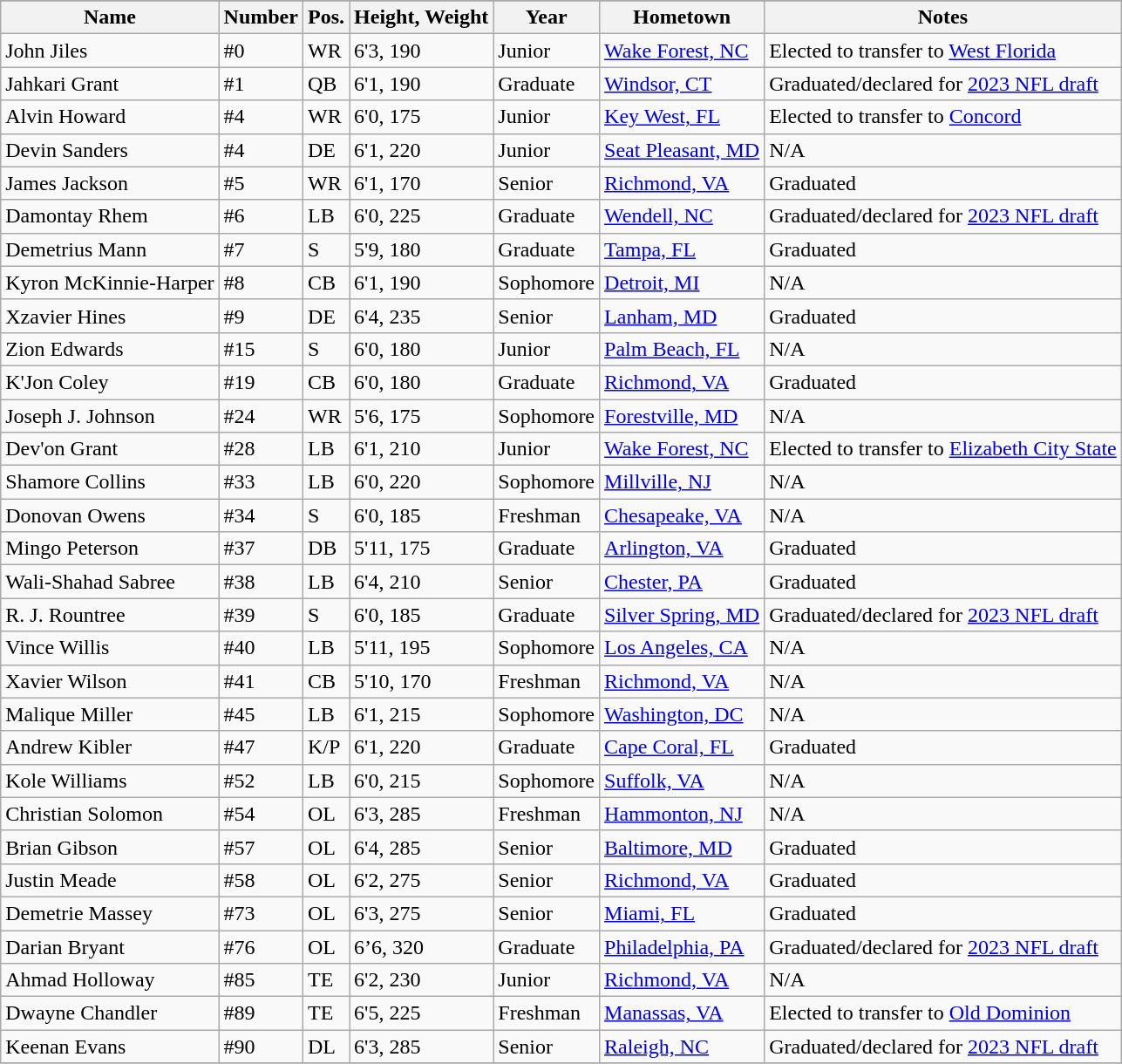<table class="wikitable sortable collapsible">
<tr>
</tr>
<tr>
<th>Name</th>
<th>Number</th>
<th>Pos.</th>
<th>Height, Weight</th>
<th>Year</th>
<th>Hometown</th>
<th class="unsortable">Notes</th>
</tr>
<tr>
<td>John Jiles</td>
<td>#0</td>
<td>WR</td>
<td>6'3, 190</td>
<td>Junior</td>
<td><a href='#'>Wake Forest, NC</a></td>
<td>Elected to transfer to <a href='#'>West Florida</a></td>
</tr>
<tr>
<td>Jahkari Grant</td>
<td>#1</td>
<td>QB</td>
<td>6'1, 190</td>
<td>Graduate</td>
<td><a href='#'>Windsor, CT</a></td>
<td>Graduated/declared for <a href='#'>2023 NFL draft</a></td>
</tr>
<tr>
<td>Alvin Howard</td>
<td>#4</td>
<td>WR</td>
<td>6'0, 175</td>
<td>Junior</td>
<td><a href='#'>Key West, FL</a></td>
<td>Elected to transfer to <a href='#'>Concord</a></td>
</tr>
<tr>
<td>Devin Sanders</td>
<td>#4</td>
<td>DE</td>
<td>6'1, 220</td>
<td>Junior</td>
<td><a href='#'>Seat Pleasant, MD</a></td>
<td>N/A</td>
</tr>
<tr>
<td>James Jackson</td>
<td>#5</td>
<td>WR</td>
<td>6'1, 170</td>
<td>Senior</td>
<td><a href='#'>Richmond, VA</a></td>
<td>Graduated</td>
</tr>
<tr>
<td>Damontay Rhem</td>
<td>#6</td>
<td>LB</td>
<td>6'0, 225</td>
<td>Graduate</td>
<td><a href='#'>Wendell, NC</a></td>
<td>Graduated/declared for <a href='#'>2023 NFL draft</a></td>
</tr>
<tr>
<td>Demetrius Mann</td>
<td>#7</td>
<td>S</td>
<td>5'9, 180</td>
<td>Graduate</td>
<td><a href='#'>Tampa, FL</a></td>
<td>Graduated</td>
</tr>
<tr>
<td>Kyron McKinnie-Harper</td>
<td>#8</td>
<td>CB</td>
<td>6'1, 190</td>
<td>Sophomore</td>
<td><a href='#'>Detroit, MI</a></td>
<td>N/A</td>
</tr>
<tr>
<td>Xzavier Hines</td>
<td>#9</td>
<td>DE</td>
<td>6'4, 235</td>
<td>Senior</td>
<td><a href='#'>Lanham, MD</a></td>
<td>Graduated</td>
</tr>
<tr>
<td>Zion Edwards</td>
<td>#15</td>
<td>S</td>
<td>6'0, 180</td>
<td>Junior</td>
<td><a href='#'>Palm Beach, FL</a></td>
<td>N/A</td>
</tr>
<tr>
<td>K'Jon Coley</td>
<td>#19</td>
<td>CB</td>
<td>6'0, 180</td>
<td>Graduate</td>
<td><a href='#'>Richmond, VA</a></td>
<td>Graduated</td>
</tr>
<tr>
<td>Joseph J. Johnson</td>
<td>#24</td>
<td>WR</td>
<td>5'6, 175</td>
<td>Sophomore</td>
<td><a href='#'>Forestville, MD</a></td>
<td>N/A</td>
</tr>
<tr>
<td>Dev'on Grant</td>
<td>#28</td>
<td>LB</td>
<td>6'1, 210</td>
<td>Junior</td>
<td><a href='#'>Wake Forest, NC</a></td>
<td>Elected to transfer to <a href='#'>Elizabeth City State</a></td>
</tr>
<tr>
<td>Shamore Collins</td>
<td>#33</td>
<td>LB</td>
<td>6'0, 220</td>
<td>Sophomore</td>
<td><a href='#'>Millville, NJ</a></td>
<td>N/A</td>
</tr>
<tr>
<td>Donovan Owens</td>
<td>#34</td>
<td>S</td>
<td>6'0, 185</td>
<td>Freshman</td>
<td><a href='#'>Chesapeake, VA</a></td>
<td>N/A</td>
</tr>
<tr>
<td>Mingo Peterson</td>
<td>#37</td>
<td>DB</td>
<td>5'11, 175</td>
<td>Graduate</td>
<td><a href='#'>Arlington, VA</a></td>
<td>Graduated</td>
</tr>
<tr>
<td>Wali-Shahad Sabree</td>
<td>#38</td>
<td>LB</td>
<td>6'4, 210</td>
<td>Senior</td>
<td><a href='#'>Chester, PA</a></td>
<td>Graduated</td>
</tr>
<tr>
<td>R. J. Rountree</td>
<td>#39</td>
<td>S</td>
<td>6'0, 185</td>
<td>Graduate</td>
<td><a href='#'>Silver Spring, MD</a></td>
<td>Graduated/declared for <a href='#'>2023 NFL draft</a></td>
</tr>
<tr>
<td>Vince Willis</td>
<td>#40</td>
<td>LB</td>
<td>5'11, 195</td>
<td>Sophomore</td>
<td><a href='#'>Los Angeles, CA</a></td>
<td>N/A</td>
</tr>
<tr>
<td>Xavier Wilson</td>
<td>#41</td>
<td>CB</td>
<td>5'10, 170</td>
<td>Freshman</td>
<td><a href='#'>Richmond, VA</a></td>
<td>N/A</td>
</tr>
<tr>
<td>Malique Miller</td>
<td>#45</td>
<td>LB</td>
<td>6'1, 215</td>
<td>Sophomore</td>
<td><a href='#'>Washington, DC</a></td>
<td>N/A</td>
</tr>
<tr>
<td>Andrew Kibler</td>
<td>#47</td>
<td>K/P</td>
<td>6'1, 220</td>
<td>Graduate</td>
<td><a href='#'>Cape Coral, FL</a></td>
<td>Graduated</td>
</tr>
<tr>
<td>Kole Williams</td>
<td>#52</td>
<td>LB</td>
<td>6'0, 215</td>
<td>Sophomore</td>
<td><a href='#'>Suffolk, VA</a></td>
<td>N/A</td>
</tr>
<tr>
<td>Christian Solomon</td>
<td>#54</td>
<td>OL</td>
<td>6'3, 285</td>
<td>Freshman</td>
<td><a href='#'>Hammonton, NJ</a></td>
<td>N/A</td>
</tr>
<tr>
<td>Brian Gibson</td>
<td>#57</td>
<td>OL</td>
<td>6'4, 285</td>
<td> Senior</td>
<td><a href='#'>Baltimore, MD</a></td>
<td>Graduated</td>
</tr>
<tr>
<td>Justin Meade</td>
<td>#58</td>
<td>OL</td>
<td>6'2, 275</td>
<td>Senior</td>
<td><a href='#'>Richmond, VA</a></td>
<td>Graduated</td>
</tr>
<tr>
<td>Demetrie Massey</td>
<td>#73</td>
<td>OL</td>
<td>6'3, 275</td>
<td> Senior</td>
<td><a href='#'>Miami, FL</a></td>
<td>Graduated</td>
</tr>
<tr>
<td>Darian Bryant</td>
<td>#76</td>
<td>OL</td>
<td>6’6, 320</td>
<td>Graduate</td>
<td><a href='#'>Philadelphia, PA</a></td>
<td>Graduated/declared for <a href='#'>2023 NFL draft</a></td>
</tr>
<tr>
<td>Ahmad Holloway</td>
<td>#85</td>
<td>TE</td>
<td>6'2, 230</td>
<td>Junior</td>
<td><a href='#'>Richmond, VA</a></td>
<td>N/A</td>
</tr>
<tr>
<td>Dwayne Chandler</td>
<td>#89</td>
<td>TE</td>
<td>6'5, 225</td>
<td> Freshman</td>
<td><a href='#'>Manassas, VA</a></td>
<td>Elected to transfer to <a href='#'>Old Dominion</a></td>
</tr>
<tr>
<td>Keenan Evans</td>
<td>#90</td>
<td>DL</td>
<td>6'3, 285</td>
<td>Senior</td>
<td><a href='#'>Raleigh, NC</a></td>
<td>Graduated/declared for <a href='#'>2023 NFL draft</a></td>
</tr>
<tr>
</tr>
</table>
